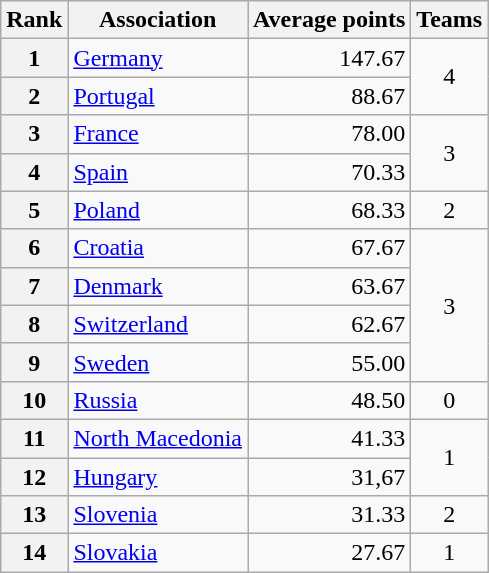<table class="wikitable">
<tr>
<th>Rank</th>
<th>Association</th>
<th>Average points</th>
<th>Teams</th>
</tr>
<tr>
<th>1</th>
<td> <a href='#'>Germany</a></td>
<td align=right>147.67</td>
<td align=center rowspan=2>4</td>
</tr>
<tr>
<th>2</th>
<td> <a href='#'>Portugal</a></td>
<td align=right>88.67</td>
</tr>
<tr>
<th>3</th>
<td> <a href='#'>France</a></td>
<td align=right>78.00</td>
<td align=center rowspan=2>3</td>
</tr>
<tr>
<th>4</th>
<td> <a href='#'>Spain</a></td>
<td align=right>70.33</td>
</tr>
<tr>
<th>5</th>
<td> <a href='#'>Poland</a></td>
<td align=right>68.33</td>
<td align=center rowspan=1>2</td>
</tr>
<tr>
<th>6</th>
<td> <a href='#'>Croatia</a></td>
<td align="right">67.67</td>
<td align=center rowspan=4>3</td>
</tr>
<tr>
<th>7</th>
<td> <a href='#'>Denmark</a></td>
<td align="right">63.67</td>
</tr>
<tr>
<th>8</th>
<td> <a href='#'>Switzerland</a></td>
<td align="right">62.67</td>
</tr>
<tr>
<th>9</th>
<td> <a href='#'>Sweden</a></td>
<td align="right">55.00</td>
</tr>
<tr>
<th>10</th>
<td> <a href='#'>Russia</a></td>
<td align=right>48.50</td>
<td rowspan="1" align="center">0</td>
</tr>
<tr>
<th>11</th>
<td> <a href='#'>North Macedonia</a></td>
<td align=right>41.33</td>
<td align=center rowspan=2>1</td>
</tr>
<tr>
<th>12</th>
<td> <a href='#'>Hungary</a></td>
<td align=right>31,67</td>
</tr>
<tr>
<th>13</th>
<td> <a href='#'>Slovenia</a></td>
<td align=right>31.33</td>
<td align=center rowspan=1>2</td>
</tr>
<tr>
<th>14</th>
<td> <a href='#'>Slovakia</a></td>
<td align=right>27.67</td>
<td align=center rowspan=1>1</td>
</tr>
</table>
